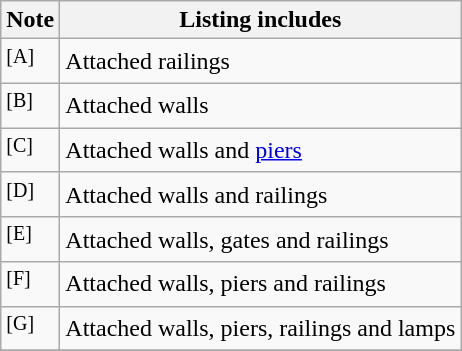<table class="wikitable">
<tr>
<th scope="col">Note</th>
<th scope="col">Listing includes</th>
</tr>
<tr>
<td><sup>[A]</sup></td>
<td>Attached railings</td>
</tr>
<tr>
<td><sup>[B]</sup></td>
<td>Attached walls</td>
</tr>
<tr>
<td><sup>[C]</sup></td>
<td>Attached walls and <a href='#'>piers</a></td>
</tr>
<tr>
<td><sup>[D]</sup></td>
<td>Attached walls and railings</td>
</tr>
<tr>
<td><sup>[E]</sup></td>
<td>Attached walls, gates and railings</td>
</tr>
<tr>
<td><sup>[F]</sup></td>
<td>Attached walls, piers and railings</td>
</tr>
<tr>
<td><sup>[G]</sup></td>
<td>Attached walls, piers, railings and lamps</td>
</tr>
<tr>
</tr>
</table>
